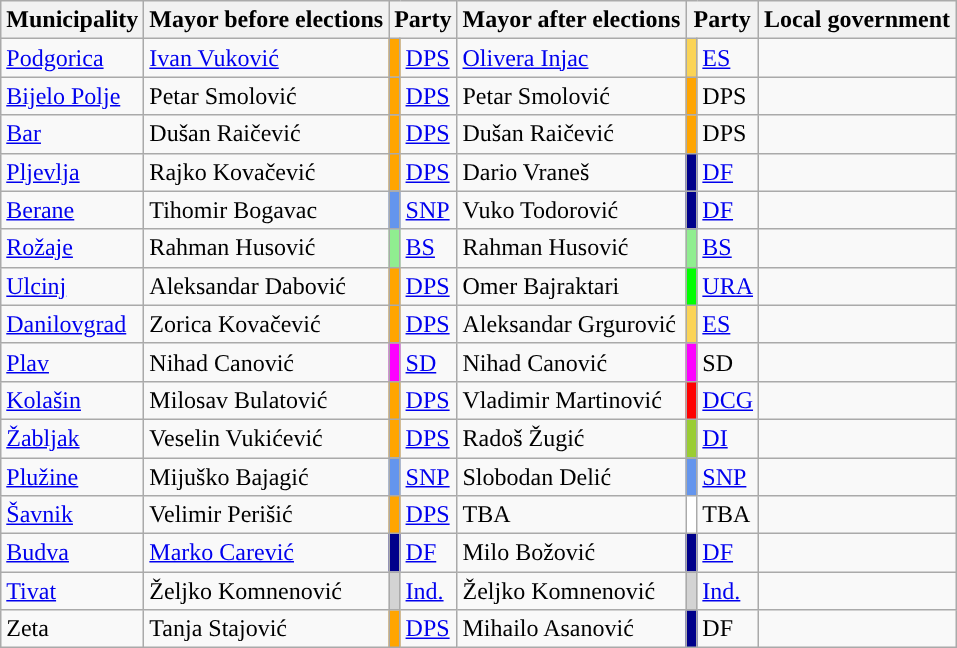<table class="wikitable sortable">
<tr>
<th>Municipality</th>
<th>Mayor before elections</th>
<th colspan=2>Party</th>
<th>Mayor after elections</th>
<th colspan=2>Party</th>
<th>Local government</th>
</tr>
<tr>
<td><a href='#'>Podgorica</a></td>
<td><a href='#'>Ivan Vuković</a></td>
<th style="background-color: orange"></th>
<td><a href='#'>DPS</a></td>
<td><a href='#'>Olivera Injac</a></td>
<th style="background-color: #FBD455"></th>
<td><a href='#'>ES</a></td>
<td></td>
</tr>
<tr>
<td><a href='#'>Bijelo Polje</a></td>
<td>Petar Smolović</td>
<th style="background-color: orange"></th>
<td><a href='#'>DPS</a></td>
<td>Petar Smolović</td>
<th style="background-color: orange"></th>
<td>DPS</td>
<td></td>
</tr>
<tr>
<td><a href='#'>Bar</a></td>
<td>Dušan Raičević</td>
<th style="background-color: orange"></th>
<td><a href='#'>DPS</a></td>
<td>Dušan Raičević</td>
<th style="background-color: orange"></th>
<td>DPS</td>
<td></td>
</tr>
<tr>
<td><a href='#'>Pljevlja</a></td>
<td>Rajko Kovačević</td>
<th style="background-color: orange"></th>
<td><a href='#'>DPS</a></td>
<td>Dario Vraneš</td>
<th style="background-color: darkblue"></th>
<td><a href='#'>DF</a></td>
<td></td>
</tr>
<tr>
<td><a href='#'>Berane</a></td>
<td>Tihomir Bogavac</td>
<th style="background-color: cornflowerblue"></th>
<td><a href='#'>SNP</a></td>
<td>Vuko Todorović</td>
<th style="background-color: darkblue"></th>
<td><a href='#'>DF</a></td>
<td></td>
</tr>
<tr>
<td><a href='#'>Rožaje</a></td>
<td>Rahman Husović</td>
<th style="background-color: lightgreen"></th>
<td><a href='#'>BS</a></td>
<td>Rahman Husović</td>
<th style="background-color: lightgreen"></th>
<td><a href='#'>BS</a></td>
<td></td>
</tr>
<tr>
<td><a href='#'>Ulcinj</a></td>
<td>Aleksandar Dabović</td>
<th style="background-color: orange"></th>
<td><a href='#'>DPS</a></td>
<td>Omer Bajraktari</td>
<th style="background-color: lime"></th>
<td><a href='#'>URA</a></td>
<td></td>
</tr>
<tr>
<td><a href='#'>Danilovgrad</a></td>
<td>Zorica Kovačević</td>
<th style="background-color: orange"></th>
<td><a href='#'>DPS</a></td>
<td>Aleksandar Grgurović</td>
<th style="background-color: #FBD455"></th>
<td><a href='#'>ES</a></td>
<td></td>
</tr>
<tr>
<td><a href='#'>Plav</a></td>
<td>Nihad Canović</td>
<th style="background-color: #fd00ff"></th>
<td><a href='#'>SD</a></td>
<td>Nihad Canović</td>
<th style="background-color: #fd00ff"></th>
<td>SD</td>
<td></td>
</tr>
<tr>
<td><a href='#'>Kolašin</a></td>
<td>Milosav Bulatović</td>
<th style="background-color: orange"></th>
<td><a href='#'>DPS</a></td>
<td>Vladimir Martinović</td>
<th style="background-color: red"></th>
<td><a href='#'>DCG</a></td>
<td></td>
</tr>
<tr>
<td><a href='#'>Žabljak</a></td>
<td>Veselin Vukićević</td>
<th style="background-color: orange"></th>
<td><a href='#'>DPS</a></td>
<td>Radoš Žugić</td>
<th style="background:#9ACD32;"></th>
<td><a href='#'>DI</a></td>
<td></td>
</tr>
<tr>
<td><a href='#'>Plužine</a></td>
<td>Mijuško Bajagić</td>
<th style="background-color: cornflowerblue"></th>
<td><a href='#'>SNP</a></td>
<td>Slobodan Delić</td>
<th style="background-color: cornflowerblue"></th>
<td><a href='#'>SNP</a></td>
<td></td>
</tr>
<tr>
<td><a href='#'>Šavnik</a></td>
<td>Velimir Perišić</td>
<th style="background-color: orange"></th>
<td><a href='#'>DPS</a></td>
<td>TBA</td>
<th style="background-color: white"></th>
<td>TBA</td>
<td></td>
</tr>
<tr>
<td><a href='#'>Budva</a></td>
<td><a href='#'>Marko Carević</a></td>
<th style="background-color: darkblue"></th>
<td><a href='#'>DF</a></td>
<td>Milo Božović</td>
<th style="background-color: darkblue"></th>
<td><a href='#'>DF</a></td>
<td></td>
</tr>
<tr>
<td><a href='#'>Tivat</a></td>
<td>Željko Komnenović</td>
<th style="background-color: lightgrey"></th>
<td><a href='#'>Ind.</a></td>
<td>Željko Komnenović</td>
<th style="background-color: lightgrey"></th>
<td><a href='#'>Ind.</a></td>
<td></td>
</tr>
<tr>
<td>Zeta</td>
<td>Tanja Stajović</td>
<th style="background-color: orange"></th>
<td><a href='#'>DPS</a></td>
<td>Mihailo Asanović</td>
<th style="background-color: darkblue"></th>
<td>DF</td>
<td></td>
</tr>
</table>
